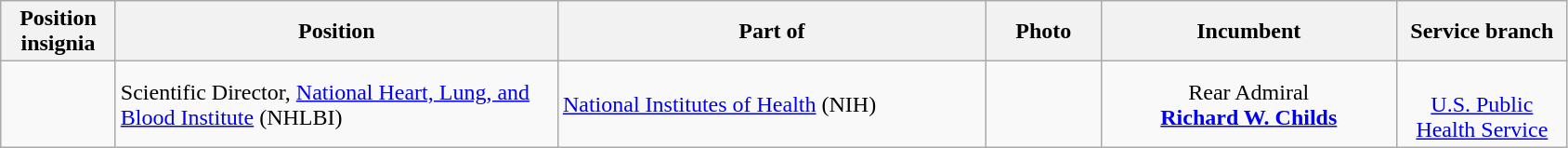<table class="wikitable">
<tr>
<th width="75" style="text-align:center">Position insignia</th>
<th width="310" style="text-align:center">Position</th>
<th width="300" style="text-align:center">Part of</th>
<th width="75" style="text-align:center">Photo</th>
<th width="205" style="text-align:center">Incumbent</th>
<th width="115" style="text-align:center">Service branch</th>
</tr>
<tr>
<td></td>
<td>Scientific Director, <a href='#'>National Heart, Lung, and Blood Institute</a> (NHLBI)</td>
<td> <a href='#'>National Institutes of Health</a> (NIH)</td>
<td></td>
<td style="text-align:center">Rear Admiral<br><strong><a href='#'>Richard W. Childs</a></strong></td>
<td style="text-align:center"><br><a href='#'>U.S. Public<br>Health Service</a></td>
</tr>
</table>
